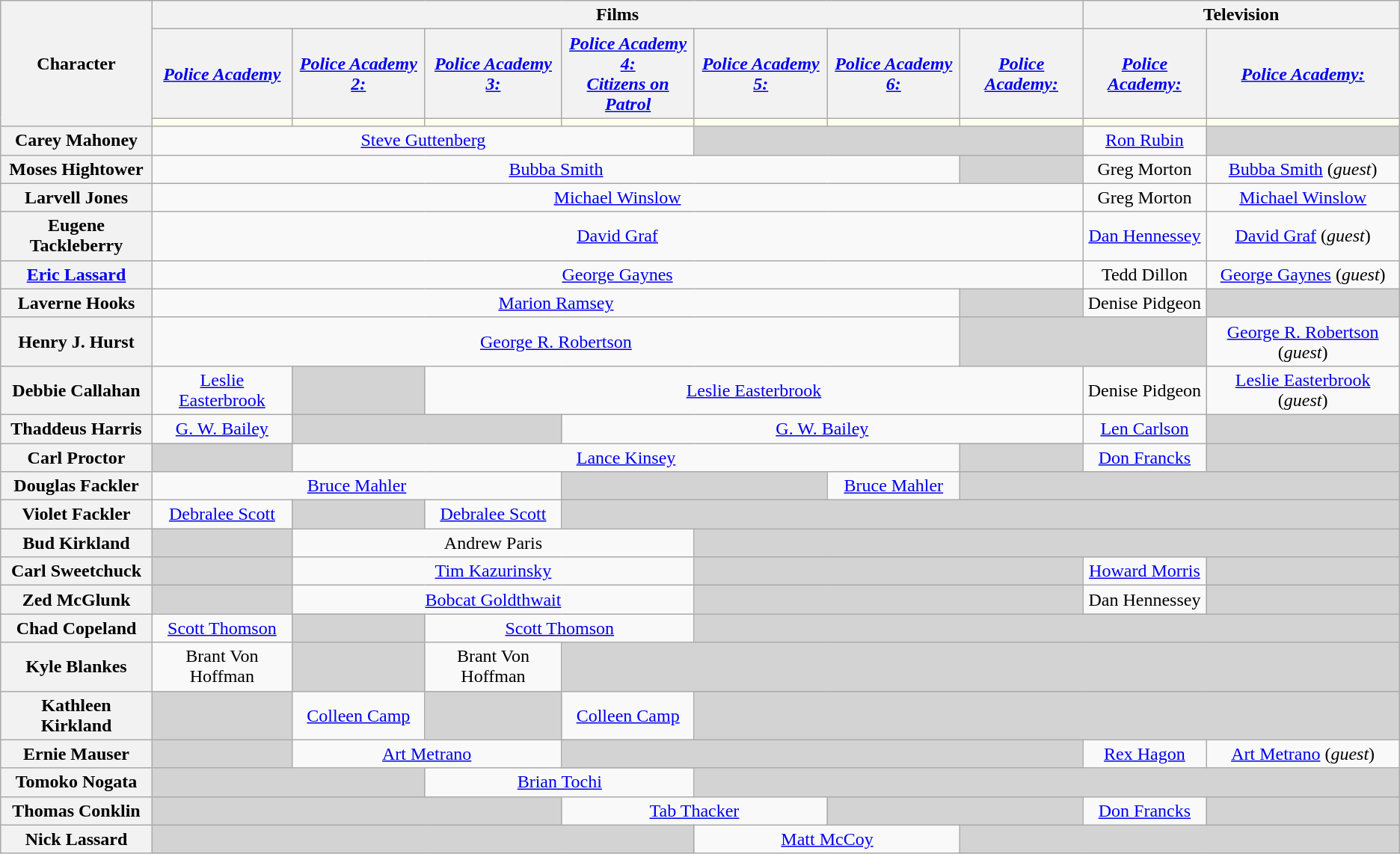<table class="wikitable plainrowheaders" style="text-align:center";>
<tr>
<th scope="col" rowspan="3">Character</th>
<th scope="colgroup" colspan="7">Films</th>
<th scope="colgroup" colspan="2">Television</th>
</tr>
<tr>
<th scope="col"><em><a href='#'>Police Academy</a></em></th>
<th scope="col"><em><a href='#'>Police Academy 2: <br></a></em></th>
<th scope="col"><em><a href='#'>Police Academy 3: <br></a></em></th>
<th scope="col"><em><a href='#'>Police Academy 4: <br>Citizens on Patrol</a></em></th>
<th scope="col"><em><a href='#'>Police Academy 5: <br></a></em></th>
<th scope="col"><em><a href='#'>Police Academy 6: <br></a></em></th>
<th scope="col"><em><a href='#'>Police Academy: <br></a></em></th>
<th scope="col"><em><a href='#'>Police Academy: <br></a></em></th>
<th scope="col"><em><a href='#'>Police Academy: <br></a></em></th>
</tr>
<tr>
<th scope="col" style="background:ivory;"></th>
<th scope="col" style="background:ivory;"></th>
<th scope="col" style="background:ivory;"></th>
<th scope="col" style="background:ivory;"></th>
<th scope="col" style="background:ivory;"></th>
<th scope="col" style="background:ivory;"></th>
<th scope="col" style="background:ivory;"></th>
<th scope="col" style="background:ivory;"></th>
<th scope="col" style="background:ivory;"></th>
</tr>
<tr>
<th scope="row">Carey Mahoney</th>
<td colspan="4"><a href='#'>Steve Guttenberg</a></td>
<td colspan="3" style="background-color:#D3D3D3;"></td>
<td colspan="1"><a href='#'>Ron Rubin</a></td>
<td style="background-color:#D3D3D3;"></td>
</tr>
<tr>
<th scope="row">Moses Hightower</th>
<td colspan="6"><a href='#'>Bubba Smith</a></td>
<td style="background-color:#D3D3D3;"></td>
<td colspan="1">Greg Morton</td>
<td colspan="1"><a href='#'>Bubba Smith</a> (<em>guest</em>)</td>
</tr>
<tr>
<th scope="row">Larvell Jones</th>
<td colspan="7"><a href='#'>Michael Winslow</a></td>
<td colspan="1">Greg Morton</td>
<td colspan="1"><a href='#'>Michael Winslow</a></td>
</tr>
<tr>
<th scope="row">Eugene Tackleberry</th>
<td colspan="7"><a href='#'>David Graf</a></td>
<td colspan="1"><a href='#'>Dan Hennessey</a></td>
<td colspan="1"><a href='#'>David Graf</a> (<em>guest</em>)</td>
</tr>
<tr>
<th scope="row"><a href='#'>Eric Lassard</a></th>
<td colspan="7"><a href='#'>George Gaynes</a></td>
<td colspan="1">Tedd Dillon</td>
<td colspan="1"><a href='#'>George Gaynes</a> (<em>guest</em>)</td>
</tr>
<tr>
<th scope="row">Laverne Hooks</th>
<td colspan="6"><a href='#'>Marion Ramsey</a></td>
<td style="background-color:#D3D3D3;"></td>
<td colspan="1">Denise Pidgeon</td>
<td style="background-color:#D3D3D3;"></td>
</tr>
<tr>
<th scope="row">Henry J. Hurst</th>
<td colspan="6"><a href='#'>George R. Robertson</a></td>
<td colspan="2" style="background-color:#D3D3D3;"></td>
<td colspan="1"><a href='#'>George R. Robertson</a> (<em>guest</em>)</td>
</tr>
<tr>
<th scope="row">Debbie Callahan</th>
<td><a href='#'>Leslie Easterbrook</a></td>
<td style="background-color:#D3D3D3;"></td>
<td colspan="5"><a href='#'>Leslie Easterbrook</a></td>
<td colspan="1">Denise Pidgeon</td>
<td colspan="1"><a href='#'>Leslie Easterbrook</a> (<em>guest</em>)</td>
</tr>
<tr>
<th scope="row">Thaddeus Harris</th>
<td><a href='#'>G. W. Bailey</a></td>
<td colspan="2" style="background-color:#D3D3D3;"></td>
<td colspan="4"><a href='#'>G. W. Bailey</a></td>
<td colspan="1"><a href='#'>Len Carlson</a></td>
<td style="background-color:#D3D3D3;"></td>
</tr>
<tr>
<th scope="row">Carl Proctor</th>
<td style="background-color:lightgrey;"></td>
<td colspan="5"><a href='#'>Lance Kinsey</a></td>
<td style="background-color:#D3D3D3;"></td>
<td colspan="1"><a href='#'>Don Francks</a></td>
<td style="background-color:#D3D3D3;"></td>
</tr>
<tr>
<th scope="row">Douglas Fackler</th>
<td colspan="3"><a href='#'>Bruce Mahler</a></td>
<td colspan="2" style="background-color:#D3D3D3;"></td>
<td><a href='#'>Bruce Mahler</a></td>
<td colspan="3" style="background-color:#D3D3D3;"></td>
</tr>
<tr>
<th scope="row">Violet Fackler</th>
<td><a href='#'>Debralee Scott</a></td>
<td style="background-color:#D3D3D3;"></td>
<td><a href='#'>Debralee Scott</a></td>
<td colspan="6" style="background-color:#D3D3D3;"></td>
</tr>
<tr>
<th scope="row">Bud Kirkland</th>
<td style="background-color:lightgrey;"></td>
<td colspan="3">Andrew Paris</td>
<td colspan="5" style="background-color:#D3D3D3;"></td>
</tr>
<tr>
<th scope="row">Carl Sweetchuck</th>
<td style="background-color:lightgrey;"></td>
<td colspan="3"><a href='#'>Tim Kazurinsky</a></td>
<td colspan="3" style="background-color:#D3D3D3;"></td>
<td colspan="1"><a href='#'>Howard Morris</a></td>
<td style="background-color:#D3D3D3;"></td>
</tr>
<tr>
<th scope="row">Zed McGlunk</th>
<td style="background-color:lightgrey;"></td>
<td colspan="3"><a href='#'>Bobcat Goldthwait</a></td>
<td colspan="3" style="background-color:#D3D3D3;"></td>
<td colspan="1">Dan Hennessey</td>
<td style="background-color:#D3D3D3;"></td>
</tr>
<tr>
<th scope="row">Chad Copeland</th>
<td><a href='#'>Scott Thomson</a></td>
<td style="background-color:#D3D3D3;"></td>
<td colspan="2"><a href='#'>Scott Thomson</a></td>
<td colspan="5" style="background-color:#D3D3D3;"></td>
</tr>
<tr>
<th scope="row">Kyle Blankes</th>
<td>Brant Von Hoffman</td>
<td style="background-color:#D3D3D3;"></td>
<td>Brant Von Hoffman</td>
<td colspan="6" style="background-color:#D3D3D3;"></td>
</tr>
<tr>
<th scope="row">Kathleen Kirkland</th>
<td style="background-color:#D3D3D3;"></td>
<td><a href='#'>Colleen Camp</a></td>
<td style="background-color:#D3D3D3;"></td>
<td><a href='#'>Colleen Camp</a></td>
<td colspan="5" style="background-color:#D3D3D3;"></td>
</tr>
<tr>
<th scope="row">Ernie Mauser</th>
<td style="background-color:lightgrey;"></td>
<td colspan="2"><a href='#'>Art Metrano</a></td>
<td colspan="4" style="background-color:#D3D3D3;"></td>
<td colspan="1"><a href='#'>Rex Hagon</a></td>
<td colspan="1"><a href='#'>Art Metrano</a> (<em>guest</em>)</td>
</tr>
<tr>
<th scope="row">Tomoko Nogata</th>
<td colspan="2" style="background-color:lightgrey;"></td>
<td colspan="2"><a href='#'>Brian Tochi</a></td>
<td colspan="5" style="background-color:#D3D3D3;"></td>
</tr>
<tr>
<th scope="row">Thomas Conklin</th>
<td colspan="3" style="background-color:lightgrey;"></td>
<td colspan="2"><a href='#'>Tab Thacker</a></td>
<td colspan="2" style="background-color:#D3D3D3;"></td>
<td colspan="1"><a href='#'>Don Francks</a></td>
<td colspan="1" style="background-color:#D3D3D3;"></td>
</tr>
<tr>
<th scope="row">Nick Lassard</th>
<td colspan="4" style="background-color:lightgrey;"></td>
<td colspan="2"><a href='#'>Matt McCoy</a></td>
<td colspan="3" style="background-color:#D3D3D3;"></td>
</tr>
</table>
